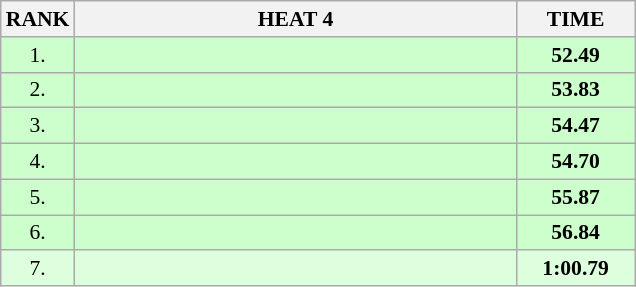<table class="wikitable" style="border-collapse: collapse; font-size: 90%;">
<tr>
<th>RANK</th>
<th style="width: 20em">HEAT 4</th>
<th style="width: 5em">TIME</th>
</tr>
<tr style="background:#ccffcc;">
<td align="center">1.</td>
<td></td>
<td align="center"><strong>52.49</strong></td>
</tr>
<tr style="background:#ccffcc;">
<td align="center">2.</td>
<td></td>
<td align="center"><strong>53.83</strong></td>
</tr>
<tr style="background:#ccffcc;">
<td align="center">3.</td>
<td></td>
<td align="center"><strong>54.47</strong></td>
</tr>
<tr style="background:#ccffcc;">
<td align="center">4.</td>
<td></td>
<td align="center"><strong>54.70</strong></td>
</tr>
<tr style="background:#ccffcc;">
<td align="center">5.</td>
<td></td>
<td align="center"><strong>55.87</strong></td>
</tr>
<tr style="background:#ccffcc;">
<td align="center">6.</td>
<td></td>
<td align="center"><strong>56.84</strong></td>
</tr>
<tr style="background:#ddffdd;">
<td align="center">7.</td>
<td></td>
<td align="center"><strong>1:00.79</strong></td>
</tr>
</table>
